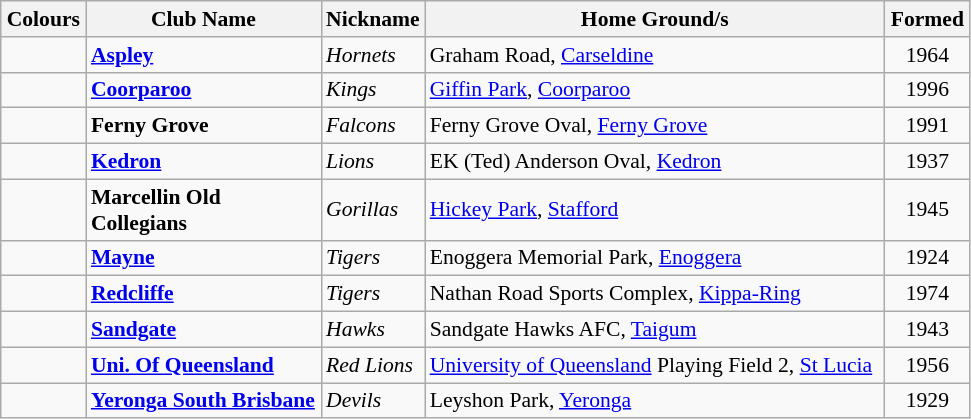<table class="wikitable sortable" style="font-size:90%">
<tr>
<th width="050px">Colours</th>
<th width="150px">Club Name</th>
<th width="050px">Nickname</th>
<th width="300px">Home Ground/s</th>
<th width="050px">Formed</th>
</tr>
<tr>
<td align="center"></td>
<td><strong><a href='#'>Aspley</a></strong></td>
<td><em>Hornets</em></td>
<td>Graham Road, <a href='#'>Carseldine</a></td>
<td align="center">1964</td>
</tr>
<tr>
<td></td>
<td><strong><a href='#'>Coorparoo</a></strong> </td>
<td><em>Kings</em></td>
<td><a href='#'>Giffin Park</a>, <a href='#'>Coorparoo</a></td>
<td style="text-align:center;">1996</td>
</tr>
<tr>
<td align="center"></td>
<td><strong>Ferny Grove</strong></td>
<td><em>Falcons</em></td>
<td>Ferny Grove Oval, <a href='#'>Ferny Grove</a></td>
<td align="center">1991</td>
</tr>
<tr>
<td></td>
<td><strong><a href='#'>Kedron</a></strong></td>
<td><em>Lions</em></td>
<td>EK (Ted) Anderson Oval, <a href='#'>Kedron</a></td>
<td style="text-align:center;">1937</td>
</tr>
<tr>
<td align="center"></td>
<td><strong>Marcellin Old Collegians</strong></td>
<td><em>Gorillas</em></td>
<td><a href='#'>Hickey Park</a>, <a href='#'>Stafford</a></td>
<td style="text-align:center;">1945</td>
</tr>
<tr>
<td></td>
<td><strong><a href='#'>Mayne</a></strong></td>
<td><em>Tigers</em></td>
<td>Enoggera Memorial Park, <a href='#'>Enoggera</a></td>
<td style="text-align:center;">1924</td>
</tr>
<tr>
<td></td>
<td><strong><a href='#'>Redcliffe</a></strong></td>
<td><em>Tigers</em></td>
<td>Nathan Road Sports Complex, <a href='#'>Kippa-Ring</a></td>
<td style="text-align:center;">1974</td>
</tr>
<tr>
<td style="text-align:center;"></td>
<td><strong><a href='#'>Sandgate</a></strong></td>
<td><em>Hawks</em></td>
<td>Sandgate Hawks AFC, <a href='#'>Taigum</a></td>
<td style="text-align:center;">1943</td>
</tr>
<tr>
<td align="center"></td>
<td><strong><a href='#'>Uni. Of Queensland</a></strong></td>
<td><em>Red Lions</em></td>
<td><a href='#'>University of Queensland</a> Playing Field 2, <a href='#'>St Lucia</a></td>
<td align="center">1956</td>
</tr>
<tr>
<td></td>
<td><strong><a href='#'>Yeronga South Brisbane</a></strong></td>
<td><em>Devils</em></td>
<td>Leyshon Park, <a href='#'>Yeronga</a></td>
<td style="text-align:center;">1929</td>
</tr>
</table>
